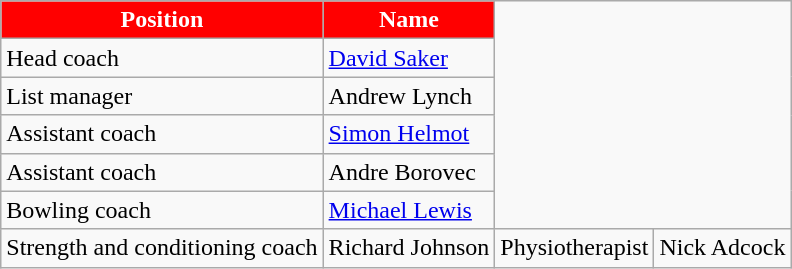<table class="wikitable">
<tr>
<th style="background:red; color:white; text-align:center;">Position</th>
<th style="background:red; color:white; text-align:center;">Name</th>
</tr>
<tr>
<td>Head coach</td>
<td><a href='#'>David Saker</a></td>
</tr>
<tr>
<td>List manager</td>
<td>Andrew Lynch</td>
</tr>
<tr>
<td>Assistant coach</td>
<td><a href='#'>Simon Helmot</a></td>
</tr>
<tr>
<td>Assistant coach</td>
<td>Andre Borovec</td>
</tr>
<tr>
<td>Bowling coach</td>
<td><a href='#'>Michael Lewis</a></td>
</tr>
<tr>
<td>Strength and conditioning coach</td>
<td>Richard Johnson</td>
<td>Physiotherapist</td>
<td>Nick Adcock</td>
</tr>
</table>
